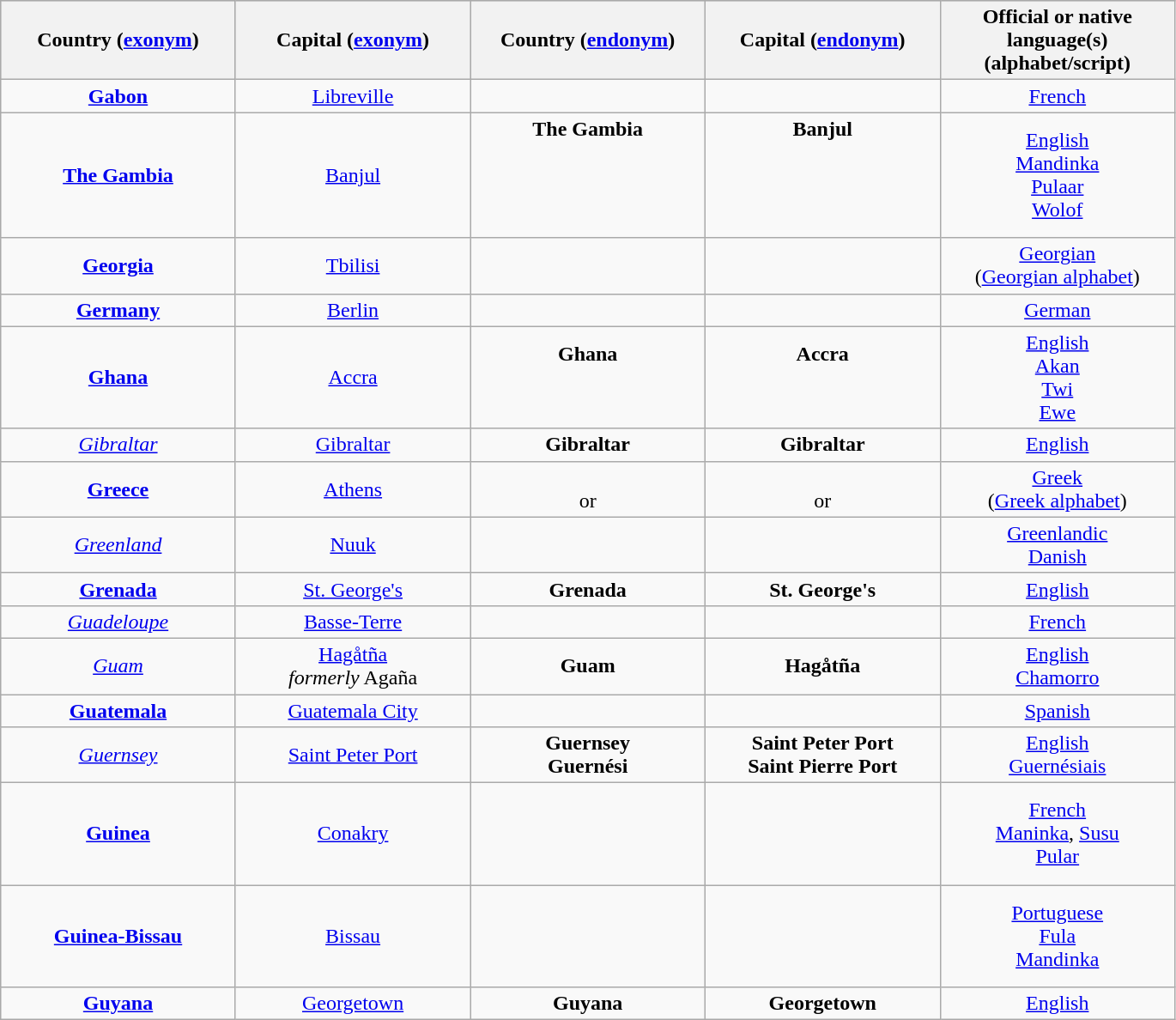<table style="text-align:center;" class="wikitable">
<tr style="background:#ccc;">
<th style="width:175px;">Country (<a href='#'>exonym</a>)</th>
<th style="width:175px;">Capital (<a href='#'>exonym</a>)</th>
<th style="width:175px;">Country (<a href='#'>endonym</a>)</th>
<th style="width:175px;">Capital (<a href='#'>endonym</a>)</th>
<th style="width:175px;">Official or native language(s) (alphabet/script)</th>
</tr>
<tr>
<td> <strong><a href='#'>Gabon</a></strong></td>
<td><a href='#'>Libreville</a></td>
<td><strong></strong></td>
<td><strong></strong></td>
<td><a href='#'>French</a></td>
</tr>
<tr>
<td> <strong><a href='#'>The Gambia</a></strong></td>
<td><a href='#'>Banjul</a></td>
<td><strong>The Gambia</strong><br><strong></strong><br><br><strong></strong><br><br><strong></strong></td>
<td><strong>Banjul</strong><br><strong></strong><br><br><strong></strong><br><br><strong></strong></td>
<td><a href='#'>English</a><br><a href='#'>Mandinka</a><br><a href='#'>Pulaar</a><br><a href='#'>Wolof</a></td>
</tr>
<tr>
<td> <strong><a href='#'>Georgia</a></strong></td>
<td><a href='#'>Tbilisi</a></td>
<td><strong></strong><br></td>
<td><strong></strong><br></td>
<td><a href='#'>Georgian</a><br>(<a href='#'>Georgian alphabet</a>)</td>
</tr>
<tr>
<td> <strong><a href='#'>Germany</a></strong></td>
<td><a href='#'>Berlin</a></td>
<td><strong></strong></td>
<td><strong></strong></td>
<td><a href='#'>German</a></td>
</tr>
<tr>
<td> <strong><a href='#'>Ghana</a></strong></td>
<td><a href='#'>Accra</a></td>
<td><strong>Ghana</strong><br><strong></strong><br><strong></strong><br><strong></strong></td>
<td><strong>Accra</strong><br><strong></strong><br><strong></strong><br><strong></strong></td>
<td><a href='#'>English</a><br><a href='#'>Akan</a><br><a href='#'>Twi</a><br><a href='#'>Ewe</a></td>
</tr>
<tr>
<td> <em><a href='#'>Gibraltar</a></em></td>
<td><a href='#'>Gibraltar</a></td>
<td><strong>Gibraltar</strong></td>
<td><strong>Gibraltar</strong></td>
<td><a href='#'>English</a></td>
</tr>
<tr>
<td> <strong><a href='#'>Greece</a></strong></td>
<td><a href='#'>Athens</a></td>
<td><strong></strong><br> or <strong></strong><br></td>
<td><strong></strong><br> or <strong></strong><br></td>
<td><a href='#'>Greek</a><br>(<a href='#'>Greek alphabet</a>)</td>
</tr>
<tr>
<td> <em><a href='#'>Greenland</a></em></td>
<td><a href='#'>Nuuk</a></td>
<td><strong></strong><br><strong></strong></td>
<td><strong></strong><br><strong></strong></td>
<td><a href='#'>Greenlandic</a><br><a href='#'>Danish</a></td>
</tr>
<tr>
<td> <strong><a href='#'>Grenada</a></strong></td>
<td><a href='#'>St. George's</a></td>
<td><strong>Grenada</strong></td>
<td><strong>St. George's</strong></td>
<td><a href='#'>English</a></td>
</tr>
<tr>
<td> <em><a href='#'>Guadeloupe</a></em></td>
<td><a href='#'>Basse-Terre</a></td>
<td><strong></strong></td>
<td><strong></strong></td>
<td><a href='#'>French</a></td>
</tr>
<tr>
<td> <em><a href='#'>Guam</a></em></td>
<td><a href='#'>Hagåtña</a><br><em>formerly</em> Agaña</td>
<td><strong>Guam</strong><br><strong></strong></td>
<td><strong>Hagåtña</strong><br><strong></strong></td>
<td><a href='#'>English</a><br><a href='#'>Chamorro</a></td>
</tr>
<tr>
<td> <strong><a href='#'>Guatemala</a></strong></td>
<td><a href='#'>Guatemala City</a></td>
<td><strong></strong></td>
<td><strong></strong></td>
<td><a href='#'>Spanish</a></td>
</tr>
<tr>
<td> <em><a href='#'>Guernsey</a></em></td>
<td><a href='#'>Saint Peter Port</a></td>
<td><strong>Guernsey</strong><br><strong>Guernési</strong></td>
<td><strong>Saint Peter Port</strong><br><strong>Saint Pierre Port</strong></td>
<td><a href='#'>English</a><br><a href='#'>Guernésiais</a></td>
</tr>
<tr>
<td> <strong><a href='#'>Guinea</a></strong></td>
<td><a href='#'>Conakry</a></td>
<td><strong></strong><br><strong></strong><br><br><strong></strong><br></td>
<td><strong></strong><br><strong></strong><br><br><strong></strong><br></td>
<td><a href='#'>French</a><br><a href='#'>Maninka</a>, <a href='#'>Susu</a><br><a href='#'>Pular</a></td>
</tr>
<tr>
<td> <strong><a href='#'>Guinea-Bissau</a></strong></td>
<td><a href='#'>Bissau</a></td>
<td><strong></strong><br><strong></strong><br><br><strong></strong><br></td>
<td><strong></strong><br><strong></strong><br><br><strong></strong><br></td>
<td><a href='#'>Portuguese</a><br><a href='#'>Fula</a><br><a href='#'>Mandinka</a></td>
</tr>
<tr>
<td> <strong><a href='#'>Guyana</a></strong></td>
<td><a href='#'>Georgetown</a></td>
<td><strong>Guyana</strong></td>
<td><strong>Georgetown</strong></td>
<td><a href='#'>English</a></td>
</tr>
</table>
